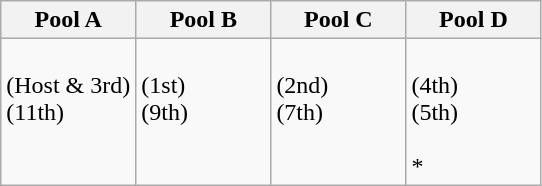<table class="wikitable">
<tr>
<th width=25%>Pool A</th>
<th width=25%>Pool B</th>
<th width=25%>Pool C</th>
<th width=25%>Pool D</th>
</tr>
<tr>
<td valign=top><br> (Host & 3rd)<br>
 (11th)<br>
</td>
<td valign=top><br> (1st)<br>
 (9th)<br>
</td>
<td valign=top><br> (2nd)<br>
 (7th)<br>
</td>
<td><br> (4th)<br>
 (5th)<br>
<br>
<s></s> *</td>
</tr>
</table>
